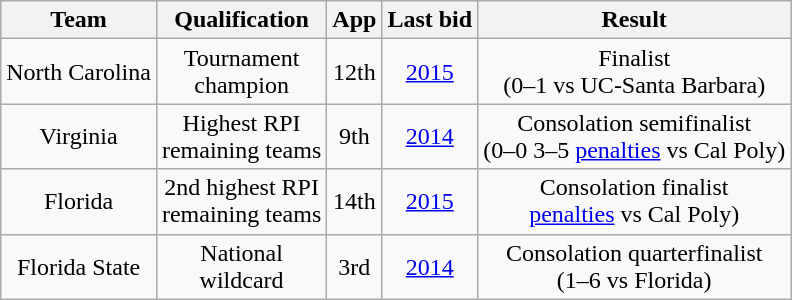<table class="wikitable sortable" style="text-align:center">
<tr>
<th>Team</th>
<th>Qualification</th>
<th>App</th>
<th>Last bid</th>
<th>Result</th>
</tr>
<tr>
<td>North Carolina</td>
<td>Tournament<br>champion</td>
<td>12th</td>
<td><a href='#'>2015</a></td>
<td>Finalist<br>(0–1 vs UC-Santa Barbara)</td>
</tr>
<tr>
<td>Virginia</td>
<td>Highest RPI<br>remaining teams</td>
<td>9th</td>
<td><a href='#'>2014</a></td>
<td>Consolation semifinalist<br>(0–0  3–5 <a href='#'>penalties</a> vs Cal Poly)</td>
</tr>
<tr>
<td>Florida</td>
<td>2nd highest RPI<br>remaining teams</td>
<td>14th</td>
<td><a href='#'>2015</a></td>
<td>Consolation finalist<br><a href='#'>penalties</a> vs Cal Poly)</td>
</tr>
<tr>
<td>Florida State</td>
<td>National<br>wildcard</td>
<td>3rd</td>
<td><a href='#'>2014</a></td>
<td>Consolation quarterfinalist<br>(1–6 vs Florida)</td>
</tr>
</table>
